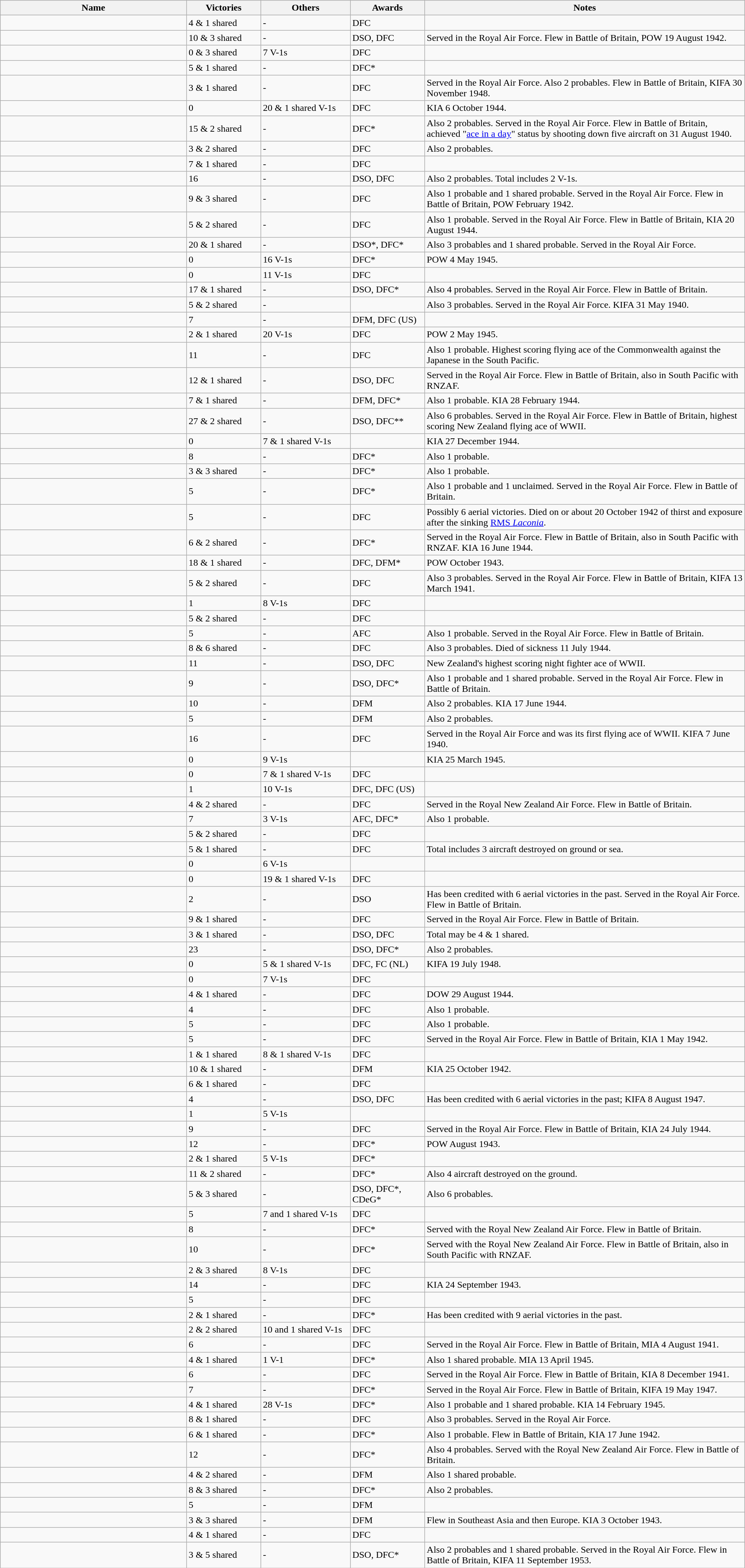<table class="wikitable sortable" style="width:100%;" text-align:center">
<tr>
<th width="25%">Name</th>
<th width="10%">Victories</th>
<th width="12%">Others</th>
<th width="10%">Awards</th>
<th width="50%">Notes</th>
</tr>
<tr>
<td></td>
<td>4 & 1 shared</td>
<td>-</td>
<td>DFC</td>
<td></td>
</tr>
<tr>
<td></td>
<td>10 & 3 shared</td>
<td>-</td>
<td>DSO, DFC</td>
<td>Served in the Royal Air Force. Flew in Battle of Britain, POW 19 August 1942.</td>
</tr>
<tr>
<td></td>
<td>0 & 3 shared</td>
<td>7 V-1s</td>
<td>DFC</td>
<td></td>
</tr>
<tr>
<td></td>
<td>5 & 1 shared</td>
<td>-</td>
<td>DFC*</td>
<td></td>
</tr>
<tr>
<td></td>
<td>3 & 1 shared</td>
<td>-</td>
<td>DFC</td>
<td>Served in the Royal Air Force. Also 2 probables. Flew in Battle of Britain, KIFA 30 November 1948.</td>
</tr>
<tr>
<td></td>
<td>0</td>
<td>20 & 1 shared V-1s</td>
<td>DFC</td>
<td>KIA 6 October 1944.</td>
</tr>
<tr>
<td></td>
<td>15 & 2 shared</td>
<td>-</td>
<td>DFC*</td>
<td>Also 2 probables. Served in the Royal Air Force. Flew in Battle of Britain, achieved "<a href='#'>ace in a day</a>" status by shooting down five aircraft on 31 August 1940.</td>
</tr>
<tr>
<td></td>
<td>3 & 2 shared</td>
<td>-</td>
<td>DFC</td>
<td>Also 2 probables.</td>
</tr>
<tr>
<td></td>
<td>7 & 1 shared</td>
<td>-</td>
<td>DFC</td>
<td></td>
</tr>
<tr>
<td></td>
<td>16</td>
<td>-</td>
<td>DSO, DFC</td>
<td>Also 2 probables. Total includes 2 V-1s.</td>
</tr>
<tr>
<td></td>
<td>9 & 3 shared</td>
<td>-</td>
<td>DFC</td>
<td>Also 1 probable and 1 shared probable. Served in the Royal Air Force. Flew in Battle of Britain, POW February 1942.</td>
</tr>
<tr>
<td></td>
<td>5 & 2 shared</td>
<td>-</td>
<td>DFC</td>
<td>Also 1 probable. Served in the Royal Air Force. Flew in Battle of Britain, KIA 20 August 1944.</td>
</tr>
<tr>
<td></td>
<td>20 & 1 shared</td>
<td>-</td>
<td>DSO*, DFC*</td>
<td>Also 3 probables and 1 shared probable. Served in the Royal Air Force.</td>
</tr>
<tr>
<td></td>
<td>0</td>
<td>16 V-1s</td>
<td>DFC*</td>
<td>POW 4 May 1945.</td>
</tr>
<tr>
<td></td>
<td>0</td>
<td>11 V-1s</td>
<td>DFC</td>
<td></td>
</tr>
<tr>
<td></td>
<td>17 & 1 shared</td>
<td>-</td>
<td>DSO, DFC*</td>
<td>Also 4 probables. Served in the Royal Air Force. Flew in Battle of Britain.</td>
</tr>
<tr>
<td></td>
<td>5 & 2 shared</td>
<td>-</td>
<td></td>
<td>Also 3 probables. Served in the Royal Air Force. KIFA 31 May 1940.</td>
</tr>
<tr>
<td></td>
<td>7</td>
<td>-</td>
<td>DFM, DFC (US)</td>
<td></td>
</tr>
<tr>
<td></td>
<td>2 & 1 shared</td>
<td>20 V-1s</td>
<td>DFC</td>
<td>POW 2 May 1945.</td>
</tr>
<tr>
<td></td>
<td>11</td>
<td>-</td>
<td>DFC</td>
<td>Also 1 probable. Highest scoring flying ace of the Commonwealth against the Japanese in the South Pacific.</td>
</tr>
<tr>
<td></td>
<td>12 & 1 shared</td>
<td>-</td>
<td>DSO, DFC</td>
<td>Served in the Royal Air Force. Flew in Battle of Britain, also in South Pacific with RNZAF.</td>
</tr>
<tr>
<td></td>
<td>7 & 1 shared</td>
<td>-</td>
<td>DFM, DFC*</td>
<td>Also 1 probable. KIA 28 February 1944.</td>
</tr>
<tr>
<td></td>
<td>27 & 2 shared</td>
<td>-</td>
<td>DSO, DFC**</td>
<td>Also 6 probables. Served in the Royal Air Force. Flew in Battle of Britain, highest scoring New Zealand flying ace of WWII.</td>
</tr>
<tr>
<td></td>
<td>0</td>
<td>7 & 1 shared V-1s</td>
<td></td>
<td>KIA 27 December 1944.</td>
</tr>
<tr>
<td></td>
<td>8</td>
<td>-</td>
<td>DFC*</td>
<td>Also 1 probable.</td>
</tr>
<tr>
<td></td>
<td>3 & 3 shared</td>
<td>-</td>
<td>DFC*</td>
<td>Also 1 probable.</td>
</tr>
<tr>
<td></td>
<td>5</td>
<td>-</td>
<td>DFC*</td>
<td>Also 1 probable and 1 unclaimed. Served in the Royal Air Force. Flew in Battle of Britain.</td>
</tr>
<tr>
<td></td>
<td>5</td>
<td>-</td>
<td>DFC</td>
<td>Possibly 6 aerial victories. Died on or about 20 October 1942 of thirst and exposure after the sinking  <a href='#'>RMS <em>Laconia</em></a>.</td>
</tr>
<tr>
<td></td>
<td>6 & 2 shared</td>
<td>-</td>
<td>DFC*</td>
<td>Served in the Royal Air Force. Flew in Battle of Britain, also in South Pacific with RNZAF. KIA 16 June 1944.</td>
</tr>
<tr>
<td></td>
<td>18 & 1 shared</td>
<td>-</td>
<td>DFC, DFM*</td>
<td>POW October 1943.</td>
</tr>
<tr>
<td></td>
<td>5 & 2 shared</td>
<td>-</td>
<td>DFC</td>
<td>Also 3 probables. Served in the Royal Air Force. Flew in Battle of Britain, KIFA 13 March 1941.</td>
</tr>
<tr>
<td></td>
<td>1</td>
<td>8 V-1s</td>
<td>DFC</td>
<td></td>
</tr>
<tr>
<td></td>
<td>5 & 2 shared</td>
<td>-</td>
<td>DFC</td>
<td></td>
</tr>
<tr>
<td></td>
<td>5</td>
<td>-</td>
<td>AFC</td>
<td>Also 1 probable. Served in the Royal Air Force. Flew in Battle of Britain.</td>
</tr>
<tr>
<td></td>
<td>8 & 6 shared</td>
<td>-</td>
<td>DFC</td>
<td>Also 3 probables. Died of sickness 11 July 1944.</td>
</tr>
<tr>
<td></td>
<td>11</td>
<td>-</td>
<td>DSO, DFC</td>
<td>New Zealand's highest scoring night fighter ace of WWII.</td>
</tr>
<tr>
<td></td>
<td>9</td>
<td>-</td>
<td>DSO, DFC*</td>
<td>Also 1 probable and 1 shared probable. Served in the Royal Air Force. Flew in Battle of Britain.</td>
</tr>
<tr>
<td></td>
<td>10</td>
<td>-</td>
<td>DFM</td>
<td>Also 2 probables. KIA 17 June 1944.</td>
</tr>
<tr>
<td></td>
<td>5</td>
<td>-</td>
<td>DFM</td>
<td>Also 2 probables.</td>
</tr>
<tr>
<td></td>
<td>16</td>
<td>-</td>
<td>DFC</td>
<td>Served in the Royal Air Force and was its first flying ace of WWII. KIFA 7 June 1940.</td>
</tr>
<tr>
<td></td>
<td>0</td>
<td>9 V-1s</td>
<td></td>
<td>KIA 25 March 1945.</td>
</tr>
<tr>
<td></td>
<td>0</td>
<td>7 & 1 shared V-1s</td>
<td>DFC</td>
<td></td>
</tr>
<tr>
<td></td>
<td>1</td>
<td>10 V-1s</td>
<td>DFC, DFC (US)</td>
<td></td>
</tr>
<tr>
<td></td>
<td>4 & 2 shared</td>
<td>-</td>
<td>DFC</td>
<td>Served in the Royal New Zealand Air Force. Flew in Battle of Britain.</td>
</tr>
<tr>
<td></td>
<td>7</td>
<td>3 V-1s</td>
<td>AFC, DFC*</td>
<td>Also 1 probable.</td>
</tr>
<tr>
<td></td>
<td>5 & 2 shared</td>
<td>-</td>
<td>DFC</td>
<td></td>
</tr>
<tr>
<td></td>
<td>5 & 1 shared</td>
<td>-</td>
<td>DFC</td>
<td>Total includes 3 aircraft destroyed on ground or sea.</td>
</tr>
<tr>
<td></td>
<td>0</td>
<td>6 V-1s</td>
<td></td>
<td></td>
</tr>
<tr>
<td></td>
<td>0</td>
<td>19 & 1 shared V-1s</td>
<td>DFC</td>
<td></td>
</tr>
<tr>
<td></td>
<td>2</td>
<td>-</td>
<td>DSO</td>
<td>Has been credited with 6 aerial victories in the past. Served in the Royal Air Force. Flew in Battle of Britain.</td>
</tr>
<tr>
<td></td>
<td>9 & 1 shared</td>
<td>-</td>
<td>DFC</td>
<td>Served in the Royal Air Force. Flew in Battle of Britain.</td>
</tr>
<tr>
<td></td>
<td>3 & 1 shared</td>
<td>-</td>
<td>DSO, DFC</td>
<td>Total may be 4 & 1 shared.</td>
</tr>
<tr>
<td></td>
<td>23</td>
<td>-</td>
<td>DSO, DFC*</td>
<td>Also 2 probables.</td>
</tr>
<tr>
<td></td>
<td>0</td>
<td>5 & 1 shared V-1s</td>
<td>DFC, FC (NL)</td>
<td>KIFA 19 July 1948.</td>
</tr>
<tr>
<td></td>
<td>0</td>
<td>7 V-1s</td>
<td>DFC</td>
<td></td>
</tr>
<tr>
<td></td>
<td>4 & 1 shared</td>
<td>-</td>
<td>DFC</td>
<td>DOW 29 August 1944.</td>
</tr>
<tr>
<td></td>
<td>4</td>
<td>-</td>
<td>DFC</td>
<td>Also 1 probable.</td>
</tr>
<tr>
<td></td>
<td>5</td>
<td>-</td>
<td>DFC</td>
<td>Also 1 probable.</td>
</tr>
<tr>
<td></td>
<td>5</td>
<td>-</td>
<td>DFC</td>
<td>Served in the Royal Air Force. Flew in Battle of Britain, KIA 1 May 1942.</td>
</tr>
<tr>
<td></td>
<td>1 & 1 shared</td>
<td>8 & 1 shared V-1s</td>
<td>DFC</td>
<td></td>
</tr>
<tr>
<td></td>
<td>10 & 1 shared</td>
<td>-</td>
<td>DFM</td>
<td>KIA 25 October 1942.</td>
</tr>
<tr>
<td></td>
<td>6 & 1 shared</td>
<td>-</td>
<td>DFC</td>
<td></td>
</tr>
<tr>
<td></td>
<td>4</td>
<td>-</td>
<td>DSO, DFC</td>
<td>Has been credited with 6 aerial victories in the past; KIFA 8 August 1947.</td>
</tr>
<tr>
<td></td>
<td>1</td>
<td>5 V-1s</td>
<td></td>
<td></td>
</tr>
<tr>
<td></td>
<td>9</td>
<td>-</td>
<td>DFC</td>
<td>Served in the Royal Air Force. Flew in Battle of Britain, KIA 24 July 1944.</td>
</tr>
<tr>
<td></td>
<td>12</td>
<td>-</td>
<td>DFC*</td>
<td>POW August 1943.</td>
</tr>
<tr>
<td></td>
<td>2 & 1 shared</td>
<td>5 V-1s</td>
<td>DFC*</td>
<td></td>
</tr>
<tr>
<td></td>
<td>11 & 2 shared</td>
<td>-</td>
<td>DFC*</td>
<td>Also 4 aircraft destroyed on the ground.</td>
</tr>
<tr>
<td></td>
<td>5 & 3 shared</td>
<td>-</td>
<td>DSO, DFC*, CDeG*</td>
<td>Also 6 probables.</td>
</tr>
<tr>
<td></td>
<td>5</td>
<td>7 and 1 shared V-1s</td>
<td>DFC</td>
<td></td>
</tr>
<tr>
<td></td>
<td>8</td>
<td>-</td>
<td>DFC*</td>
<td>Served with the Royal New Zealand Air Force. Flew in Battle of Britain.</td>
</tr>
<tr>
<td></td>
<td>10</td>
<td>-</td>
<td>DFC*</td>
<td>Served with the Royal New Zealand Air Force. Flew in Battle of Britain, also in South Pacific with RNZAF.</td>
</tr>
<tr>
<td></td>
<td>2 & 3 shared</td>
<td>8 V-1s</td>
<td>DFC</td>
<td></td>
</tr>
<tr>
<td></td>
<td>14</td>
<td>-</td>
<td>DFC</td>
<td>KIA 24 September 1943.</td>
</tr>
<tr>
<td></td>
<td>5</td>
<td>-</td>
<td>DFC</td>
<td></td>
</tr>
<tr>
<td></td>
<td>2 & 1 shared</td>
<td>-</td>
<td>DFC*</td>
<td>Has been credited with 9 aerial victories in the past.</td>
</tr>
<tr>
<td></td>
<td>2 & 2 shared</td>
<td>10 and 1 shared V-1s</td>
<td>DFC</td>
<td></td>
</tr>
<tr>
<td></td>
<td>6</td>
<td>-</td>
<td>DFC</td>
<td>Served in the Royal Air Force. Flew in Battle of Britain, MIA 4 August 1941.</td>
</tr>
<tr>
<td></td>
<td>4 & 1 shared</td>
<td>1 V-1</td>
<td>DFC*</td>
<td>Also 1 shared probable. MIA 13 April 1945.</td>
</tr>
<tr>
<td></td>
<td>6</td>
<td>-</td>
<td>DFC</td>
<td>Served in the Royal Air Force. Flew in Battle of Britain, KIA 8 December 1941.</td>
</tr>
<tr>
<td></td>
<td>7</td>
<td>-</td>
<td>DFC*</td>
<td>Served in the Royal Air Force. Flew in Battle of Britain, KIFA 19 May 1947.</td>
</tr>
<tr>
<td></td>
<td>4 & 1 shared</td>
<td>28 V-1s</td>
<td>DFC*</td>
<td>Also 1 probable and 1 shared probable. KIA 14 February 1945.</td>
</tr>
<tr>
<td></td>
<td>8 & 1 shared</td>
<td>-</td>
<td>DFC</td>
<td>Also 3 probables. Served in the Royal Air Force.</td>
</tr>
<tr>
<td></td>
<td>6 & 1 shared</td>
<td>-</td>
<td>DFC*</td>
<td>Also 1 probable. Flew in Battle of Britain, KIA 17 June 1942.</td>
</tr>
<tr>
<td></td>
<td>12</td>
<td>-</td>
<td>DFC*</td>
<td>Also 4 probables. Served with the Royal New Zealand Air Force. Flew in Battle of Britain.</td>
</tr>
<tr>
<td></td>
<td>4 & 2 shared</td>
<td>-</td>
<td>DFM</td>
<td>Also 1 shared probable.</td>
</tr>
<tr>
<td></td>
<td>8 & 3 shared</td>
<td>-</td>
<td>DFC*</td>
<td>Also 2 probables.</td>
</tr>
<tr>
<td></td>
<td>5</td>
<td>-</td>
<td>DFM</td>
<td></td>
</tr>
<tr>
<td></td>
<td>3 & 3 shared</td>
<td>-</td>
<td>DFM</td>
<td>Flew in Southeast Asia and then Europe. KIA 3 October 1943.</td>
</tr>
<tr>
<td></td>
<td>4 & 1 shared</td>
<td>-</td>
<td>DFC</td>
<td></td>
</tr>
<tr>
<td></td>
<td>3 & 5 shared</td>
<td>-</td>
<td>DSO, DFC*</td>
<td>Also 2 probables and 1 shared probable. Served in the Royal Air Force. Flew in Battle of Britain, KIFA 11 September 1953.</td>
</tr>
</table>
